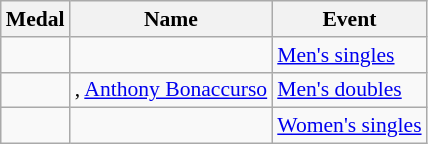<table class="wikitable sortable" style="font-size:90%">
<tr>
<th>Medal</th>
<th>Name</th>
<th>Event</th>
</tr>
<tr>
<td></td>
<td></td>
<td><a href='#'>Men's singles</a></td>
</tr>
<tr>
<td></td>
<td>, <a href='#'>Anthony Bonaccurso</a></td>
<td><a href='#'>Men's doubles</a></td>
</tr>
<tr>
<td></td>
<td></td>
<td><a href='#'>Women's singles</a></td>
</tr>
</table>
